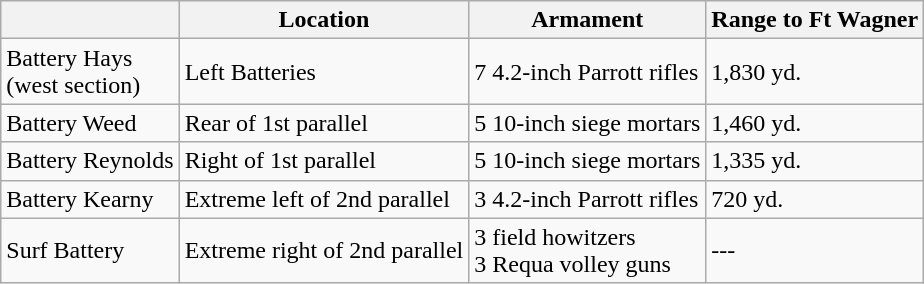<table class="wikitable">
<tr>
<th></th>
<th>Location</th>
<th>Armament</th>
<th>Range to Ft Wagner</th>
</tr>
<tr>
<td>Battery Hays<br>(west section)</td>
<td>Left Batteries</td>
<td>7 4.2-inch Parrott rifles</td>
<td>1,830 yd.</td>
</tr>
<tr>
<td>Battery Weed</td>
<td>Rear of 1st parallel</td>
<td>5 10-inch siege mortars</td>
<td>1,460 yd.</td>
</tr>
<tr>
<td>Battery Reynolds</td>
<td>Right of 1st parallel</td>
<td>5 10-inch siege mortars</td>
<td>1,335 yd.</td>
</tr>
<tr>
<td>Battery Kearny</td>
<td>Extreme left of 2nd parallel</td>
<td>3 4.2-inch Parrott rifles</td>
<td>720 yd.</td>
</tr>
<tr>
<td>Surf Battery</td>
<td>Extreme right of 2nd parallel</td>
<td>3 field howitzers<br>3 Requa volley guns</td>
<td>---</td>
</tr>
</table>
